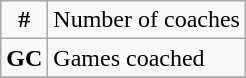<table class="wikitable">
<tr>
<td align="center"><strong>#</strong></td>
<td>Number of coaches</td>
</tr>
<tr>
<td><strong>GC</strong></td>
<td>Games coached</td>
</tr>
<tr>
</tr>
</table>
